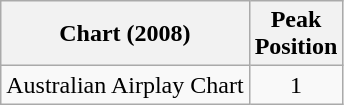<table class="wikitable">
<tr>
<th align="left">Chart (2008)</th>
<th align="left">Peak<br>Position</th>
</tr>
<tr>
<td align="left">Australian Airplay Chart</td>
<td align="center">1</td>
</tr>
</table>
